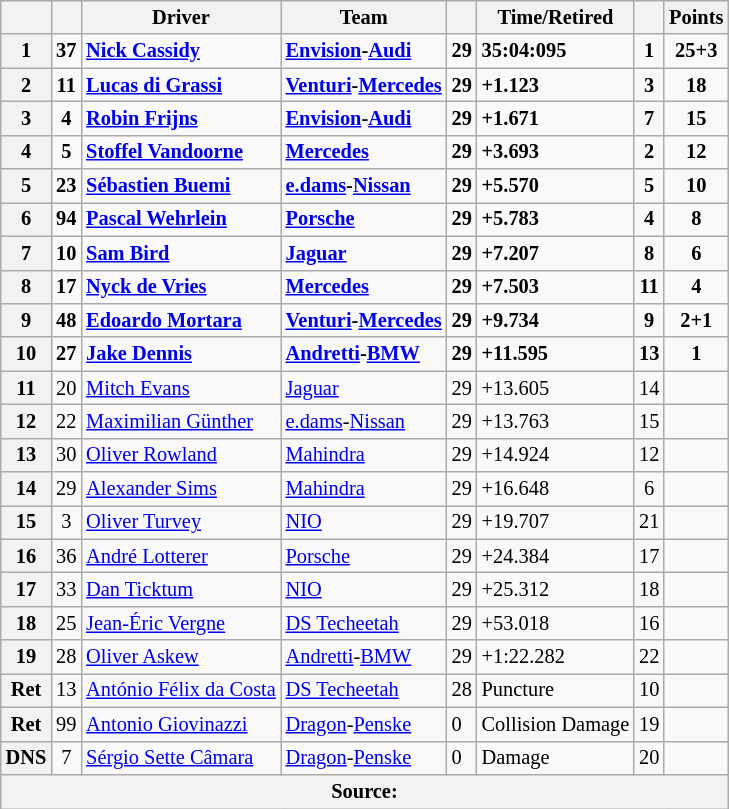<table class="wikitable sortable" style="font-size: 85%">
<tr>
<th scope="col"></th>
<th scope="col"></th>
<th scope="col">Driver</th>
<th scope="col">Team</th>
<th scope="col"></th>
<th scope="col" class="unsortable">Time/Retired</th>
<th scope="col"></th>
<th scope="col">Points</th>
</tr>
<tr>
<th scope="row">1</th>
<td align="center"><strong>37</strong></td>
<td><strong> <a href='#'>Nick Cassidy</a></strong></td>
<td><strong><a href='#'>Envision</a>-<a href='#'>Audi</a></strong></td>
<td><strong>29</strong></td>
<td><strong>35:04:095</strong></td>
<td align="center"><strong>1</strong></td>
<td align="center"><strong>25+3</strong></td>
</tr>
<tr>
<th scope="row">2</th>
<td align="center"><strong>11</strong></td>
<td><strong> <a href='#'>Lucas di Grassi</a></strong></td>
<td><strong><a href='#'>Venturi</a>-<a href='#'>Mercedes</a></strong></td>
<td><strong>29</strong></td>
<td><strong>+1.123</strong></td>
<td align="center"><strong>3</strong></td>
<td align="center"><strong>18</strong></td>
</tr>
<tr>
<th scope="row">3</th>
<td align="center"><strong>4</strong></td>
<td><strong> <a href='#'>Robin Frijns</a></strong></td>
<td><strong><a href='#'>Envision</a>-<a href='#'>Audi</a></strong></td>
<td><strong>29</strong></td>
<td><strong>+1.671</strong></td>
<td align="center"><strong>7</strong></td>
<td align="center"><strong>15</strong></td>
</tr>
<tr>
<th scope="row">4</th>
<td align="center"><strong>5</strong></td>
<td><strong> <a href='#'>Stoffel Vandoorne</a></strong></td>
<td><strong><a href='#'>Mercedes</a></strong></td>
<td><strong>29</strong></td>
<td><strong>+3.693</strong></td>
<td align="center"><strong>2</strong></td>
<td align="center"><strong>12</strong></td>
</tr>
<tr>
<th scope="row">5</th>
<td align="center"><strong>23</strong></td>
<td><strong> <a href='#'>Sébastien Buemi</a></strong></td>
<td><strong><a href='#'>e.dams</a>-<a href='#'>Nissan</a></strong></td>
<td><strong>29</strong></td>
<td><strong>+5.570</strong></td>
<td align="center"><strong>5</strong></td>
<td align="center"><strong>10</strong></td>
</tr>
<tr>
<th scope="row">6</th>
<td align="center"><strong>94</strong></td>
<td><strong> <a href='#'>Pascal Wehrlein</a></strong></td>
<td><strong><a href='#'>Porsche</a></strong></td>
<td><strong>29</strong></td>
<td><strong>+5.783</strong></td>
<td align="center"><strong>4</strong></td>
<td align="center"><strong>8</strong></td>
</tr>
<tr>
<th scope="row">7</th>
<td align="center"><strong>10</strong></td>
<td><strong> <a href='#'>Sam Bird</a></strong></td>
<td><strong><a href='#'>Jaguar</a></strong></td>
<td><strong>29</strong></td>
<td><strong>+7.207</strong></td>
<td align="center"><strong>8</strong></td>
<td align="center"><strong>6</strong></td>
</tr>
<tr>
<th scope="row">8</th>
<td align="center"><strong>17</strong></td>
<td> <strong><a href='#'>Nyck de Vries</a></strong></td>
<td><strong><a href='#'>Mercedes</a></strong></td>
<td><strong>29</strong></td>
<td><strong>+7.503</strong></td>
<td align="center"><strong>11</strong></td>
<td align="center"><strong>4</strong></td>
</tr>
<tr>
<th scope="row">9</th>
<td align="center"><strong>48</strong></td>
<td><strong> <a href='#'>Edoardo Mortara</a></strong></td>
<td><strong><a href='#'>Venturi</a>-<a href='#'>Mercedes</a></strong></td>
<td><strong>29</strong></td>
<td><strong>+9.734</strong></td>
<td align="center"><strong>9</strong></td>
<td align="center"><strong>2+1</strong></td>
</tr>
<tr>
<th scope="row">10</th>
<td align="center"><strong>27</strong></td>
<td><strong> <a href='#'>Jake Dennis</a></strong></td>
<td><strong><a href='#'>Andretti</a>-<a href='#'>BMW</a></strong></td>
<td><strong>29</strong></td>
<td><strong>+11.595</strong></td>
<td align="center"><strong>13</strong></td>
<td align="center"><strong>1</strong></td>
</tr>
<tr>
<th scope="row">11</th>
<td align="center">20</td>
<td> <a href='#'>Mitch Evans</a></td>
<td><a href='#'>Jaguar</a></td>
<td>29</td>
<td>+13.605</td>
<td align="center">14</td>
<td align="center"></td>
</tr>
<tr>
<th scope="row">12</th>
<td align="center">22</td>
<td> <a href='#'>Maximilian Günther</a></td>
<td><a href='#'>e.dams</a>-<a href='#'>Nissan</a></td>
<td>29</td>
<td>+13.763</td>
<td align="center">15</td>
<td align="center"></td>
</tr>
<tr>
<th scope="row">13</th>
<td align="center">30</td>
<td> <a href='#'>Oliver Rowland</a></td>
<td><a href='#'>Mahindra</a></td>
<td>29</td>
<td>+14.924</td>
<td align="center">12</td>
<td align="center"></td>
</tr>
<tr>
<th scope="row">14</th>
<td align="center">29</td>
<td> <a href='#'>Alexander Sims</a></td>
<td><a href='#'>Mahindra</a></td>
<td>29</td>
<td>+16.648</td>
<td align="center">6</td>
<td align="center"></td>
</tr>
<tr>
<th scope="row">15</th>
<td align="center">3</td>
<td> <a href='#'>Oliver Turvey</a></td>
<td><a href='#'>NIO</a></td>
<td>29</td>
<td>+19.707</td>
<td align="center">21</td>
<td align="center"></td>
</tr>
<tr>
<th scope="row">16</th>
<td align="center">36</td>
<td> <a href='#'>André Lotterer</a></td>
<td><a href='#'>Porsche</a></td>
<td>29</td>
<td>+24.384</td>
<td align="center">17</td>
<td align="center"></td>
</tr>
<tr>
<th scope="row">17</th>
<td align="center">33</td>
<td> <a href='#'>Dan Ticktum</a></td>
<td><a href='#'>NIO</a></td>
<td>29</td>
<td>+25.312</td>
<td align="center">18</td>
<td align="center"></td>
</tr>
<tr>
<th scope="row">18</th>
<td align="center">25</td>
<td> <a href='#'>Jean-Éric Vergne</a></td>
<td><a href='#'>DS Techeetah</a></td>
<td>29</td>
<td>+53.018</td>
<td align="center">16</td>
<td align="center"></td>
</tr>
<tr>
<th scope="row">19</th>
<td align="center">28</td>
<td> <a href='#'>Oliver Askew</a></td>
<td><a href='#'>Andretti</a>-<a href='#'>BMW</a></td>
<td>29</td>
<td>+1:22.282</td>
<td align="center">22</td>
<td align="center"></td>
</tr>
<tr>
<th scope="row">Ret</th>
<td align="center">13</td>
<td> <a href='#'>António Félix da Costa</a></td>
<td><a href='#'>DS Techeetah</a></td>
<td>28</td>
<td>Puncture</td>
<td align="center">10</td>
<td align="center"></td>
</tr>
<tr>
<th scope="row">Ret</th>
<td align="center">99</td>
<td data-sort-value=" "> <a href='#'>Antonio Giovinazzi</a></td>
<td><a href='#'>Dragon</a>-<a href='#'>Penske</a></td>
<td>0</td>
<td>Collision Damage</td>
<td align="center">19</td>
<td align="center"></td>
</tr>
<tr>
<th scope="row">DNS</th>
<td align="center">7</td>
<td> <a href='#'>Sérgio Sette Câmara</a></td>
<td><a href='#'>Dragon</a>-<a href='#'>Penske</a></td>
<td>0</td>
<td>Damage</td>
<td align="center">20</td>
<td></td>
</tr>
<tr>
<th colspan="8">Source:</th>
</tr>
</table>
